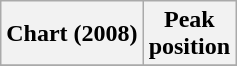<table class="wikitable plainrowheaders">
<tr>
<th scope="col">Chart (2008)</th>
<th scope="col">Peak<br>position</th>
</tr>
<tr>
</tr>
</table>
